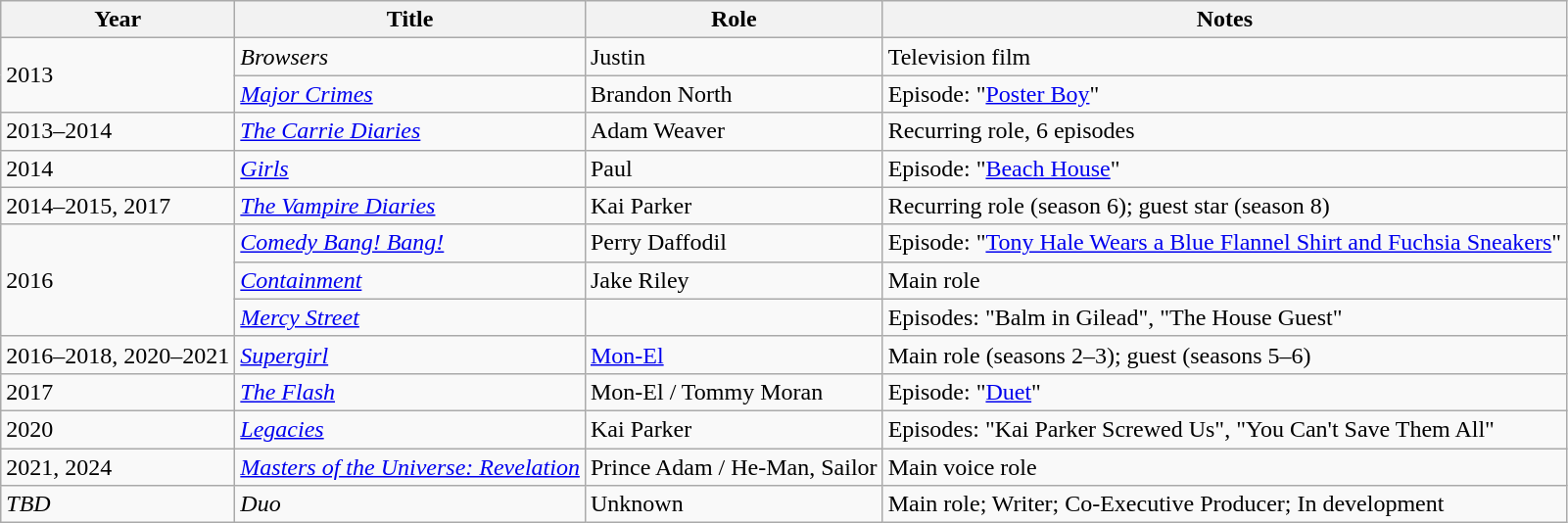<table class="wikitable sortable">
<tr>
<th>Year</th>
<th>Title</th>
<th>Role</th>
<th class="unsortable">Notes</th>
</tr>
<tr>
<td rowspan="2">2013</td>
<td><em>Browsers</em></td>
<td>Justin</td>
<td>Television film</td>
</tr>
<tr>
<td><em><a href='#'>Major Crimes</a></em></td>
<td>Brandon North</td>
<td>Episode: "<a href='#'>Poster Boy</a>"</td>
</tr>
<tr>
<td>2013–2014</td>
<td><em><a href='#'>The Carrie Diaries</a></em></td>
<td>Adam Weaver</td>
<td>Recurring role, 6 episodes</td>
</tr>
<tr>
<td>2014</td>
<td><em><a href='#'>Girls</a></em></td>
<td>Paul</td>
<td>Episode: "<a href='#'>Beach House</a>"</td>
</tr>
<tr>
<td>2014–2015, 2017</td>
<td><em><a href='#'>The Vampire Diaries</a></em></td>
<td>Kai Parker</td>
<td>Recurring role (season 6); guest star (season 8)</td>
</tr>
<tr>
<td rowspan="3">2016</td>
<td><em><a href='#'>Comedy Bang! Bang!</a></em></td>
<td>Perry Daffodil</td>
<td>Episode: "<a href='#'>Tony Hale Wears a Blue Flannel Shirt and Fuchsia Sneakers</a>"</td>
</tr>
<tr>
<td><em><a href='#'>Containment</a></em></td>
<td>Jake Riley</td>
<td>Main role</td>
</tr>
<tr>
<td><em><a href='#'>Mercy Street</a></em></td>
<td></td>
<td>Episodes: "Balm in Gilead", "The House Guest"</td>
</tr>
<tr>
<td>2016–2018, 2020–2021</td>
<td><em><a href='#'>Supergirl</a></em></td>
<td><a href='#'>Mon-El</a></td>
<td>Main role (seasons 2–3); guest (seasons 5–6)</td>
</tr>
<tr>
<td>2017</td>
<td><em><a href='#'>The Flash</a></em></td>
<td>Mon-El / Tommy Moran</td>
<td>Episode: "<a href='#'>Duet</a>"</td>
</tr>
<tr>
<td>2020</td>
<td><em><a href='#'>Legacies</a></em></td>
<td>Kai Parker</td>
<td>Episodes: "Kai Parker Screwed Us", "You Can't Save Them All"</td>
</tr>
<tr>
<td>2021, 2024</td>
<td><em><a href='#'>Masters of the Universe: Revelation</a></em></td>
<td>Prince Adam / He-Man, Sailor</td>
<td>Main voice role</td>
</tr>
<tr>
<td><em>TBD</em></td>
<td><em>Duo</em></td>
<td>Unknown</td>
<td>Main role; Writer; Co-Executive Producer; In development</td>
</tr>
</table>
